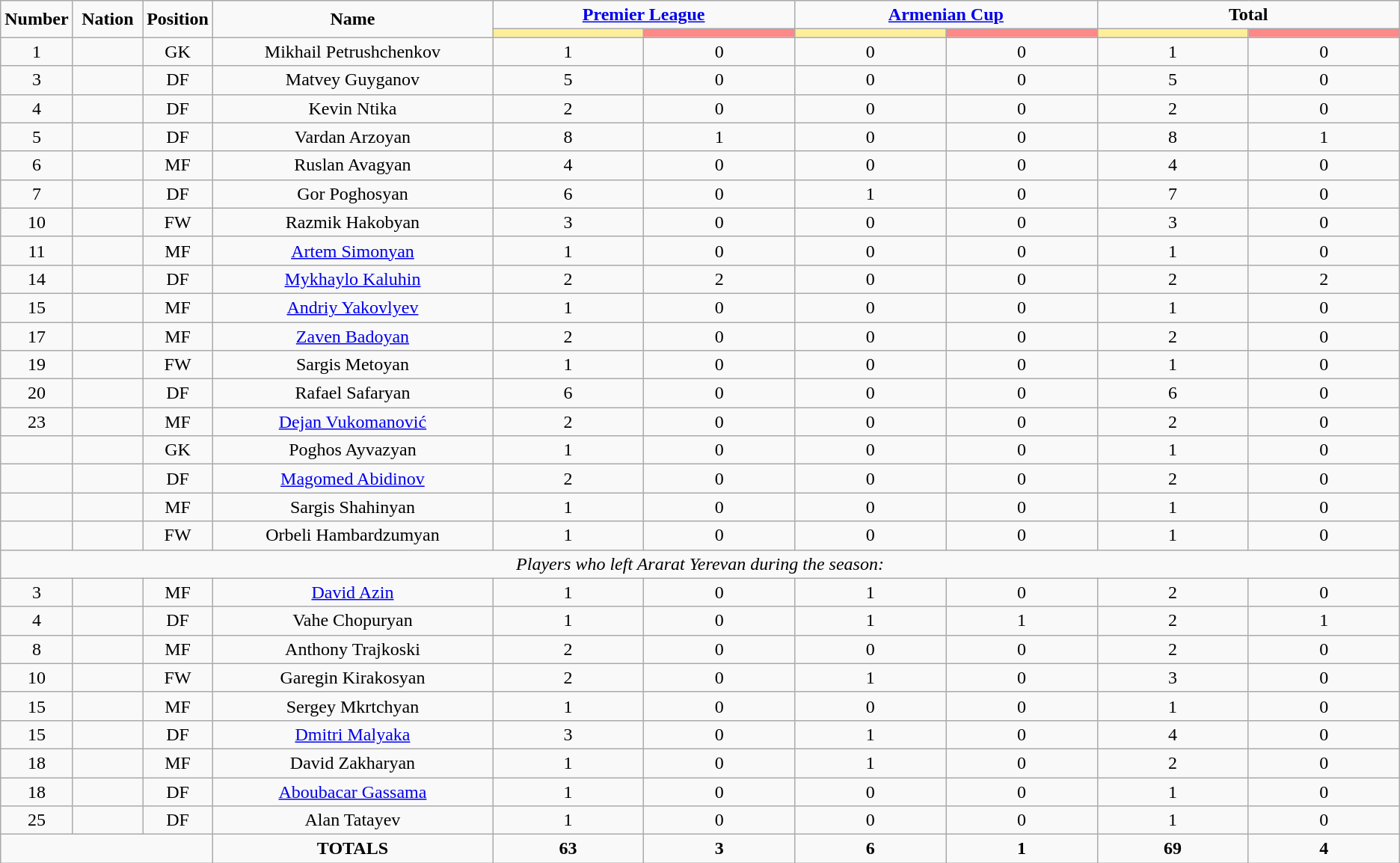<table class="wikitable" style="text-align:center;">
<tr>
<td rowspan="2"  style="width:5%; text-align:center;"><strong>Number</strong></td>
<td rowspan="2"  style="width:5%; text-align:center;"><strong>Nation</strong></td>
<td rowspan="2"  style="width:5%; text-align:center;"><strong>Position</strong></td>
<td rowspan="2"  style="width:20%; text-align:center;"><strong>Name</strong></td>
<td colspan="2" style="text-align:center;"><strong><a href='#'>Premier League</a></strong></td>
<td colspan="2" style="text-align:center;"><strong><a href='#'>Armenian Cup</a></strong></td>
<td colspan="2" style="text-align:center;"><strong>Total</strong></td>
</tr>
<tr>
<th style="width:60px; background:#fe9;"></th>
<th style="width:60px; background:#ff8888;"></th>
<th style="width:60px; background:#fe9;"></th>
<th style="width:60px; background:#ff8888;"></th>
<th style="width:60px; background:#fe9;"></th>
<th style="width:60px; background:#ff8888;"></th>
</tr>
<tr>
<td>1</td>
<td></td>
<td>GK</td>
<td>Mikhail Petrushchenkov</td>
<td>1</td>
<td>0</td>
<td>0</td>
<td>0</td>
<td>1</td>
<td>0</td>
</tr>
<tr>
<td>3</td>
<td></td>
<td>DF</td>
<td>Matvey Guyganov</td>
<td>5</td>
<td>0</td>
<td>0</td>
<td>0</td>
<td>5</td>
<td>0</td>
</tr>
<tr>
<td>4</td>
<td></td>
<td>DF</td>
<td>Kevin Ntika</td>
<td>2</td>
<td>0</td>
<td>0</td>
<td>0</td>
<td>2</td>
<td>0</td>
</tr>
<tr>
<td>5</td>
<td></td>
<td>DF</td>
<td>Vardan Arzoyan</td>
<td>8</td>
<td>1</td>
<td>0</td>
<td>0</td>
<td>8</td>
<td>1</td>
</tr>
<tr>
<td>6</td>
<td></td>
<td>MF</td>
<td>Ruslan Avagyan</td>
<td>4</td>
<td>0</td>
<td>0</td>
<td>0</td>
<td>4</td>
<td>0</td>
</tr>
<tr>
<td>7</td>
<td></td>
<td>DF</td>
<td>Gor Poghosyan</td>
<td>6</td>
<td>0</td>
<td>1</td>
<td>0</td>
<td>7</td>
<td>0</td>
</tr>
<tr>
<td>10</td>
<td></td>
<td>FW</td>
<td>Razmik Hakobyan</td>
<td>3</td>
<td>0</td>
<td>0</td>
<td>0</td>
<td>3</td>
<td>0</td>
</tr>
<tr>
<td>11</td>
<td></td>
<td>MF</td>
<td><a href='#'>Artem Simonyan</a></td>
<td>1</td>
<td>0</td>
<td>0</td>
<td>0</td>
<td>1</td>
<td>0</td>
</tr>
<tr>
<td>14</td>
<td></td>
<td>DF</td>
<td><a href='#'>Mykhaylo Kaluhin</a></td>
<td>2</td>
<td>2</td>
<td>0</td>
<td>0</td>
<td>2</td>
<td>2</td>
</tr>
<tr>
<td>15</td>
<td></td>
<td>MF</td>
<td><a href='#'>Andriy Yakovlyev</a></td>
<td>1</td>
<td>0</td>
<td>0</td>
<td>0</td>
<td>1</td>
<td>0</td>
</tr>
<tr>
<td>17</td>
<td></td>
<td>MF</td>
<td><a href='#'>Zaven Badoyan</a></td>
<td>2</td>
<td>0</td>
<td>0</td>
<td>0</td>
<td>2</td>
<td>0</td>
</tr>
<tr>
<td>19</td>
<td></td>
<td>FW</td>
<td>Sargis Metoyan</td>
<td>1</td>
<td>0</td>
<td>0</td>
<td>0</td>
<td>1</td>
<td>0</td>
</tr>
<tr>
<td>20</td>
<td></td>
<td>DF</td>
<td>Rafael Safaryan</td>
<td>6</td>
<td>0</td>
<td>0</td>
<td>0</td>
<td>6</td>
<td>0</td>
</tr>
<tr>
<td>23</td>
<td></td>
<td>MF</td>
<td><a href='#'>Dejan Vukomanović</a></td>
<td>2</td>
<td>0</td>
<td>0</td>
<td>0</td>
<td>2</td>
<td>0</td>
</tr>
<tr>
<td></td>
<td></td>
<td>GK</td>
<td>Poghos Ayvazyan</td>
<td>1</td>
<td>0</td>
<td>0</td>
<td>0</td>
<td>1</td>
<td>0</td>
</tr>
<tr>
<td></td>
<td></td>
<td>DF</td>
<td><a href='#'>Magomed Abidinov</a></td>
<td>2</td>
<td>0</td>
<td>0</td>
<td>0</td>
<td>2</td>
<td>0</td>
</tr>
<tr>
<td></td>
<td></td>
<td>MF</td>
<td>Sargis Shahinyan</td>
<td>1</td>
<td>0</td>
<td>0</td>
<td>0</td>
<td>1</td>
<td>0</td>
</tr>
<tr>
<td></td>
<td></td>
<td>FW</td>
<td>Orbeli Hambardzumyan</td>
<td>1</td>
<td>0</td>
<td>0</td>
<td>0</td>
<td>1</td>
<td>0</td>
</tr>
<tr>
<td colspan="14"><em>Players who left Ararat Yerevan during the season:</em></td>
</tr>
<tr>
<td>3</td>
<td></td>
<td>MF</td>
<td><a href='#'>David Azin</a></td>
<td>1</td>
<td>0</td>
<td>1</td>
<td>0</td>
<td>2</td>
<td>0</td>
</tr>
<tr>
<td>4</td>
<td></td>
<td>DF</td>
<td>Vahe Chopuryan</td>
<td>1</td>
<td>0</td>
<td>1</td>
<td>1</td>
<td>2</td>
<td>1</td>
</tr>
<tr>
<td>8</td>
<td></td>
<td>MF</td>
<td>Anthony Trajkoski</td>
<td>2</td>
<td>0</td>
<td>0</td>
<td>0</td>
<td>2</td>
<td>0</td>
</tr>
<tr>
<td>10</td>
<td></td>
<td>FW</td>
<td>Garegin Kirakosyan</td>
<td>2</td>
<td>0</td>
<td>1</td>
<td>0</td>
<td>3</td>
<td>0</td>
</tr>
<tr>
<td>15</td>
<td></td>
<td>MF</td>
<td>Sergey Mkrtchyan</td>
<td>1</td>
<td>0</td>
<td>0</td>
<td>0</td>
<td>1</td>
<td>0</td>
</tr>
<tr>
<td>15</td>
<td></td>
<td>DF</td>
<td><a href='#'>Dmitri Malyaka</a></td>
<td>3</td>
<td>0</td>
<td>1</td>
<td>0</td>
<td>4</td>
<td>0</td>
</tr>
<tr>
<td>18</td>
<td></td>
<td>MF</td>
<td>David Zakharyan</td>
<td>1</td>
<td>0</td>
<td>1</td>
<td>0</td>
<td>2</td>
<td>0</td>
</tr>
<tr>
<td>18</td>
<td></td>
<td>DF</td>
<td><a href='#'>Aboubacar Gassama</a></td>
<td>1</td>
<td>0</td>
<td>0</td>
<td>0</td>
<td>1</td>
<td>0</td>
</tr>
<tr>
<td>25</td>
<td></td>
<td>DF</td>
<td>Alan Tatayev</td>
<td>1</td>
<td>0</td>
<td>0</td>
<td>0</td>
<td>1</td>
<td>0</td>
</tr>
<tr>
<td colspan="3"></td>
<td><strong>TOTALS</strong></td>
<td><strong>63</strong></td>
<td><strong>3</strong></td>
<td><strong>6</strong></td>
<td><strong>1</strong></td>
<td><strong>69</strong></td>
<td><strong>4</strong></td>
</tr>
</table>
